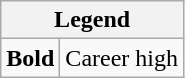<table class="wikitable mw-collapsible mw-collapsed">
<tr>
<th colspan="2">Legend</th>
</tr>
<tr>
<td><strong>Bold</strong></td>
<td>Career high</td>
</tr>
</table>
